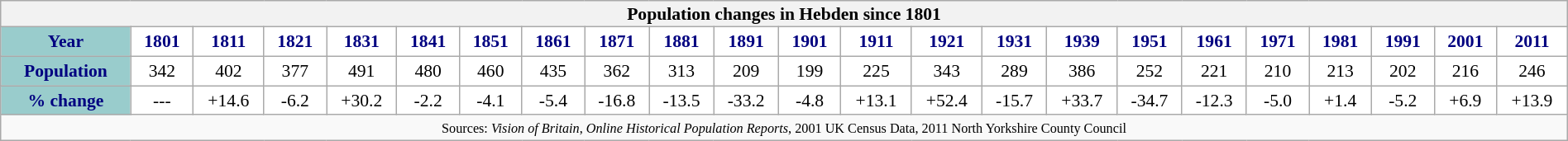<table class="wikitable" style="font-size:90%; width:100%; border:0; text-align:center; line-height:100%;">
<tr>
<th colspan="23" style="text-align:center;font-size:100%;">Population changes in Hebden since 1801</th>
</tr>
<tr>
<th style="background:#9cc; color:navy; height:17px;">Year</th>
<th style="background:#fff; color:navy;">1801</th>
<th style="background:#fff; color:navy;">1811</th>
<th style="background:#fff; color:navy;">1821</th>
<th style="background:#fff; color:navy;">1831</th>
<th style="background:#fff; color:navy;">1841</th>
<th style="background:#fff; color:navy;">1851</th>
<th style="background:#fff; color:navy;">1861</th>
<th style="background:#fff; color:navy;">1871</th>
<th style="background:#fff; color:navy;">1881</th>
<th style="background:#fff; color:navy;">1891</th>
<th style="background:#fff; color:navy;">1901</th>
<th style="background:#fff; color:navy;">1911</th>
<th style="background:#fff; color:navy;">1921</th>
<th style="background:#fff; color:navy;">1931</th>
<th style="background:#fff; color:navy;">1939</th>
<th style="background:#fff; color:navy;">1951</th>
<th style="background:#fff; color:navy;">1961</th>
<th style="background:#fff; color:navy;">1971</th>
<th style="background:#fff; color:navy;">1981</th>
<th style="background:#fff; color:navy;">1991</th>
<th style="background:#fff; color:navy;">2001</th>
<th style="background:#fff; color:navy;">2011</th>
</tr>
<tr style="text-align:center;">
<th style="background:#9cc; color:navy; height:17px;">Population</th>
<td style="background:#fff; color:black;">342</td>
<td style="background:#fff; color:black;">402</td>
<td style="background:#fff; color:black;">377</td>
<td style="background:#fff; color:black;">491</td>
<td style="background:#fff; color:black;">480</td>
<td style="background:#fff; color:black;">460</td>
<td style="background:#fff; color:black;">435</td>
<td style="background:#fff; color:black;">362</td>
<td style="background:#fff; color:black;">313</td>
<td style="background:#fff; color:black;">209</td>
<td style="background:#fff; color:black;">199</td>
<td style="background:#fff; color:black;">225</td>
<td style="background:#fff; color:black;">343</td>
<td style="background:#fff; color:black;">289</td>
<td style="background:#fff; color:black;">386</td>
<td style="background:#fff; color:black;">252</td>
<td style="background:#fff; color:black;">221</td>
<td style="background:#fff; color:black;">210</td>
<td style="background:#fff; color:black;">213</td>
<td style="background:#fff; color:black;">202</td>
<td style="background:#fff; color:black;">216</td>
<td style="background:#fff; color:black;">246</td>
</tr>
<tr>
<th style="background:#9cc; color:navy; height:17px;">% change</th>
<td style="background:#fff; color:black;">---</td>
<td style="background:#fff; color:black;">+14.6</td>
<td style="background:#fff; color:black;">-6.2</td>
<td style="background:#fff; color:black;">+30.2</td>
<td style="background:#fff; color:black;">-2.2</td>
<td style="background:#fff; color:black;">-4.1</td>
<td style="background:#fff; color:black;">-5.4</td>
<td style="background:#fff; color:black;">-16.8</td>
<td style="background:#fff; color:black;">-13.5</td>
<td style="background:#fff; color:black;">-33.2</td>
<td style="background:#fff; color:black;">-4.8</td>
<td style="background:#fff; color:black;">+13.1</td>
<td style="background:#fff; color:black;">+52.4</td>
<td style="background:#fff; color:black;">-15.7</td>
<td style="background:#fff; color:black;">+33.7</td>
<td style="background:#fff; color:black;">-34.7</td>
<td style="background:#fff; color:black;">-12.3</td>
<td style="background:#fff; color:black;">-5.0</td>
<td style="background:#fff; color:black;">+1.4</td>
<td style="background:#fff; color:black;">-5.2</td>
<td style="background:#fff; color:black;">+6.9</td>
<td style="background:#fff; color:black;">+13.9</td>
</tr>
<tr>
<td colspan="23" style="text-align:center;font-size:90%;"><small>Sources: <em>Vision of Britain</em>, <em>Online Historical Population Reports</em>, 2001 UK Census Data, 2011 North Yorkshire County Council</small></td>
</tr>
</table>
